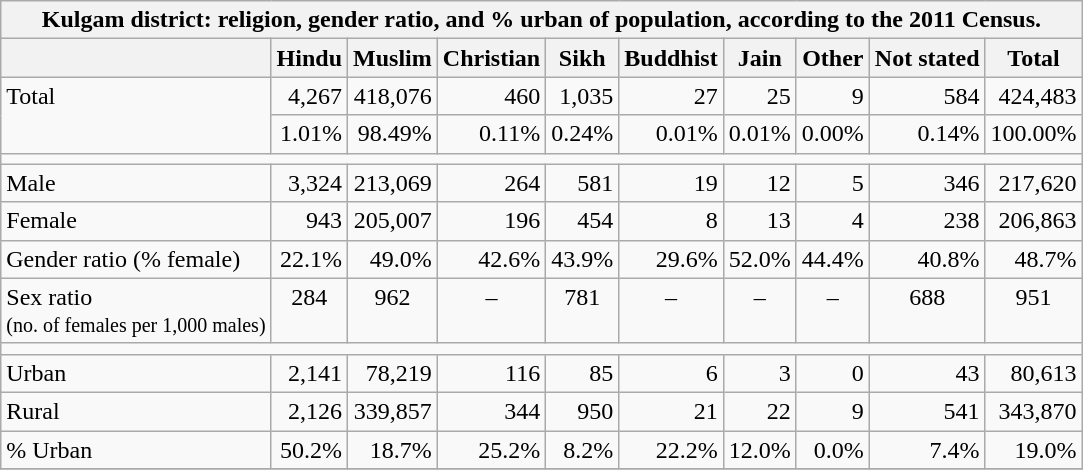<table class="wikitable mw-collapsible mw-collapsed">
<tr>
<th colspan=10>Kulgam district: religion, gender ratio, and % urban of population, according to the 2011 Census.</th>
</tr>
<tr style="vertical-align:top;">
<th></th>
<th>Hindu</th>
<th>Muslim</th>
<th>Christian</th>
<th>Sikh</th>
<th>Buddhist</th>
<th>Jain</th>
<th>Other</th>
<th>Not stated</th>
<th>Total</th>
</tr>
<tr style="vertical-align:top;text-align:right;">
<td rowspan=2 style="text-align:left;">Total</td>
<td>4,267</td>
<td>418,076</td>
<td>460</td>
<td>1,035</td>
<td>27</td>
<td>25</td>
<td>9</td>
<td>584</td>
<td>424,483</td>
</tr>
<tr style="vertical-align:top;text-align:right;">
<td>1.01%</td>
<td>98.49%</td>
<td>0.11%</td>
<td>0.24%</td>
<td>0.01%</td>
<td>0.01%</td>
<td>0.00%</td>
<td>0.14%</td>
<td>100.00%</td>
</tr>
<tr>
<td colspan=10></td>
</tr>
<tr style="vertical-align:top;text-align:right;">
<td style="text-align:left;">Male</td>
<td>3,324</td>
<td>213,069</td>
<td>264</td>
<td>581</td>
<td>19</td>
<td>12</td>
<td>5</td>
<td>346</td>
<td>217,620</td>
</tr>
<tr style="vertical-align:top;text-align:right;">
<td style="text-align:left;">Female</td>
<td>943</td>
<td>205,007</td>
<td>196</td>
<td>454</td>
<td>8</td>
<td>13</td>
<td>4</td>
<td>238</td>
<td>206,863</td>
</tr>
<tr style="vertical-align:top;text-align:right;">
<td style="text-align:left;">Gender ratio (% female)</td>
<td>22.1%</td>
<td>49.0%</td>
<td>42.6%</td>
<td>43.9%</td>
<td>29.6%</td>
<td>52.0%</td>
<td>44.4%</td>
<td>40.8%</td>
<td>48.7%</td>
</tr>
<tr style="vertical-align:top;text-align:center;">
<td style="text-align:left;">Sex ratio <br><small>(no. of females per 1,000 males)</small></td>
<td>284</td>
<td>962</td>
<td>–</td>
<td>781</td>
<td>–</td>
<td>–</td>
<td>–</td>
<td>688</td>
<td>951</td>
</tr>
<tr>
<td colspan=10></td>
</tr>
<tr style="vertical-align:top;text-align:right;">
<td style="text-align:left;">Urban</td>
<td>2,141</td>
<td>78,219</td>
<td>116</td>
<td>85</td>
<td>6</td>
<td>3</td>
<td>0</td>
<td>43</td>
<td>80,613</td>
</tr>
<tr style="vertical-align:top;text-align:right;">
<td style="text-align:left;">Rural</td>
<td>2,126</td>
<td>339,857</td>
<td>344</td>
<td>950</td>
<td>21</td>
<td>22</td>
<td>9</td>
<td>541</td>
<td>343,870</td>
</tr>
<tr style="vertical-align:top;text-align:right;">
<td style="text-align:left;">% Urban</td>
<td>50.2%</td>
<td>18.7%</td>
<td>25.2%</td>
<td>8.2%</td>
<td>22.2%</td>
<td>12.0%</td>
<td>0.0%</td>
<td>7.4%</td>
<td>19.0%</td>
</tr>
<tr>
</tr>
</table>
